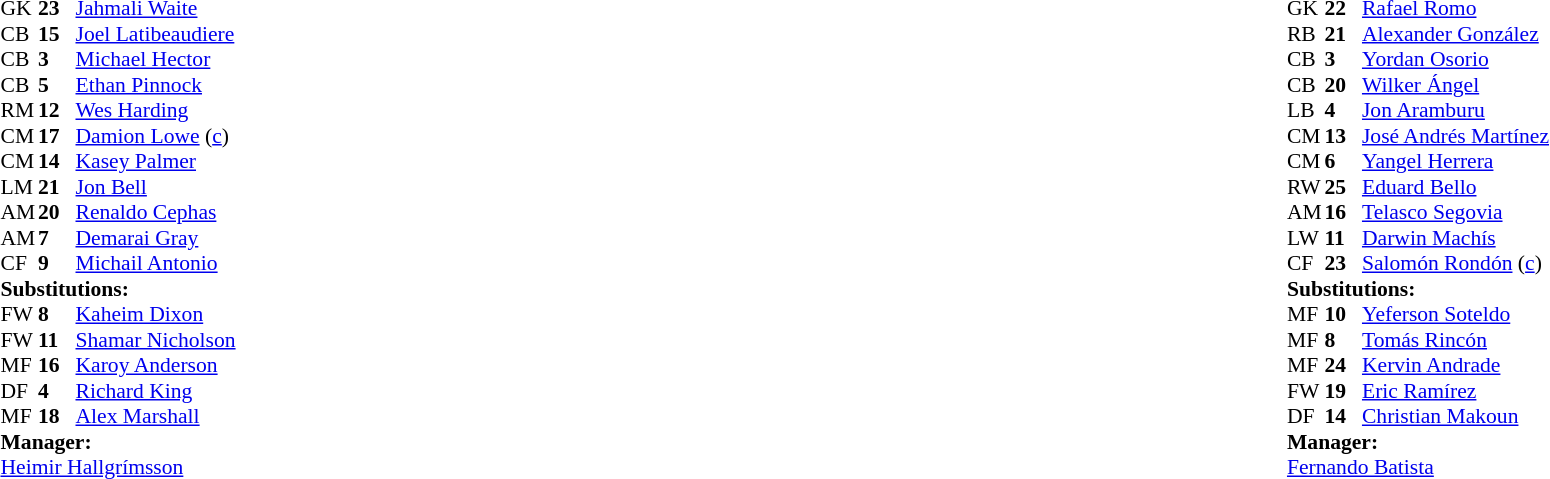<table width="100%">
<tr>
<td valign="top" width="40%"><br><table style="font-size:90%" cellspacing="0" cellpadding="0">
<tr>
<th width=25></th>
<th width=25></th>
</tr>
<tr>
<td>GK</td>
<td><strong>23</strong></td>
<td><a href='#'>Jahmali Waite</a></td>
</tr>
<tr>
<td>CB</td>
<td><strong>15</strong></td>
<td><a href='#'>Joel Latibeaudiere</a></td>
<td></td>
<td></td>
</tr>
<tr>
<td>CB</td>
<td><strong>3</strong></td>
<td><a href='#'>Michael Hector</a></td>
<td></td>
</tr>
<tr>
<td>CB</td>
<td><strong>5</strong></td>
<td><a href='#'>Ethan Pinnock</a></td>
</tr>
<tr>
<td>RM</td>
<td><strong>12</strong></td>
<td><a href='#'>Wes Harding</a></td>
<td></td>
<td></td>
</tr>
<tr>
<td>CM</td>
<td><strong>17</strong></td>
<td><a href='#'>Damion Lowe</a> (<a href='#'>c</a>)</td>
</tr>
<tr>
<td>CM</td>
<td><strong>14</strong></td>
<td><a href='#'>Kasey Palmer</a></td>
</tr>
<tr>
<td>LM</td>
<td><strong>21</strong></td>
<td><a href='#'>Jon Bell</a></td>
</tr>
<tr>
<td>AM</td>
<td><strong>20</strong></td>
<td><a href='#'>Renaldo Cephas</a></td>
<td></td>
<td></td>
</tr>
<tr>
<td>AM</td>
<td><strong>7</strong></td>
<td><a href='#'>Demarai Gray</a></td>
<td></td>
<td></td>
</tr>
<tr>
<td>CF</td>
<td><strong>9</strong></td>
<td><a href='#'>Michail Antonio</a></td>
<td></td>
<td></td>
</tr>
<tr>
<td colspan=3><strong>Substitutions:</strong></td>
</tr>
<tr>
<td>FW</td>
<td><strong>8</strong></td>
<td><a href='#'>Kaheim Dixon</a></td>
<td></td>
<td></td>
</tr>
<tr>
<td>FW</td>
<td><strong>11</strong></td>
<td><a href='#'>Shamar Nicholson</a></td>
<td></td>
<td></td>
</tr>
<tr>
<td>MF</td>
<td><strong>16</strong></td>
<td><a href='#'>Karoy Anderson</a></td>
<td></td>
<td></td>
</tr>
<tr>
<td>DF</td>
<td><strong>4</strong></td>
<td><a href='#'>Richard King</a></td>
<td></td>
<td></td>
</tr>
<tr>
<td>MF</td>
<td><strong>18</strong></td>
<td><a href='#'>Alex Marshall</a></td>
<td></td>
<td></td>
</tr>
<tr>
<td colspan=3><strong>Manager:</strong></td>
</tr>
<tr>
<td colspan=3> <a href='#'>Heimir Hallgrímsson</a></td>
</tr>
</table>
</td>
<td valign="top"></td>
<td valign="top" width="50%"><br><table style="font-size:90%; margin:auto" cellspacing="0" cellpadding="0">
<tr>
<th width=25></th>
<th width=25></th>
</tr>
<tr>
<td>GK</td>
<td><strong>22</strong></td>
<td><a href='#'>Rafael Romo</a></td>
</tr>
<tr>
<td>RB</td>
<td><strong>21</strong></td>
<td><a href='#'>Alexander González</a></td>
</tr>
<tr>
<td>CB</td>
<td><strong>3</strong></td>
<td><a href='#'>Yordan Osorio</a></td>
</tr>
<tr>
<td>CB</td>
<td><strong>20</strong></td>
<td><a href='#'>Wilker Ángel</a></td>
</tr>
<tr>
<td>LB</td>
<td><strong>4</strong></td>
<td><a href='#'>Jon Aramburu</a></td>
<td></td>
<td></td>
</tr>
<tr>
<td>CM</td>
<td><strong>13</strong></td>
<td><a href='#'>José Andrés Martínez</a></td>
</tr>
<tr>
<td>CM</td>
<td><strong>6</strong></td>
<td><a href='#'>Yangel Herrera</a></td>
<td></td>
<td></td>
</tr>
<tr>
<td>RW</td>
<td><strong>25</strong></td>
<td><a href='#'>Eduard Bello</a></td>
</tr>
<tr>
<td>AM</td>
<td><strong>16</strong></td>
<td><a href='#'>Telasco Segovia</a></td>
<td></td>
<td></td>
</tr>
<tr>
<td>LW</td>
<td><strong>11</strong></td>
<td><a href='#'>Darwin Machís</a></td>
<td></td>
<td></td>
</tr>
<tr>
<td>CF</td>
<td><strong>23</strong></td>
<td><a href='#'>Salomón Rondón</a> (<a href='#'>c</a>)</td>
<td></td>
<td></td>
</tr>
<tr>
<td colspan=3><strong>Substitutions:</strong></td>
</tr>
<tr>
<td>MF</td>
<td><strong>10</strong></td>
<td><a href='#'>Yeferson Soteldo</a></td>
<td></td>
<td></td>
</tr>
<tr>
<td>MF</td>
<td><strong>8</strong></td>
<td><a href='#'>Tomás Rincón</a></td>
<td></td>
<td></td>
</tr>
<tr>
<td>MF</td>
<td><strong>24</strong></td>
<td><a href='#'>Kervin Andrade</a></td>
<td></td>
<td></td>
</tr>
<tr>
<td>FW</td>
<td><strong>19</strong></td>
<td><a href='#'>Eric Ramírez</a></td>
<td></td>
<td></td>
</tr>
<tr>
<td>DF</td>
<td><strong>14</strong></td>
<td><a href='#'>Christian Makoun</a></td>
<td></td>
<td></td>
</tr>
<tr>
<td colspan=3><strong>Manager:</strong></td>
</tr>
<tr>
<td colspan=3> <a href='#'>Fernando Batista</a></td>
</tr>
</table>
</td>
</tr>
</table>
